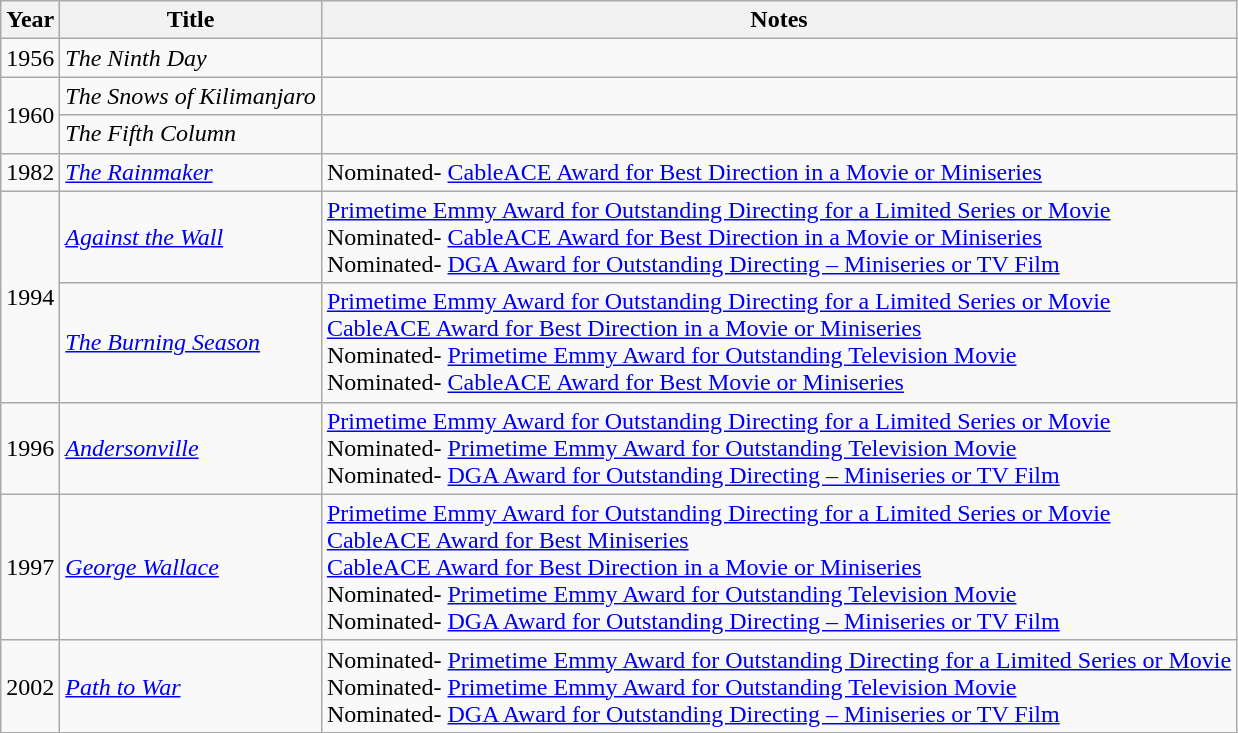<table class="wikitable">
<tr>
<th>Year</th>
<th>Title</th>
<th>Notes</th>
</tr>
<tr>
<td>1956</td>
<td><em>The Ninth Day</em></td>
<td></td>
</tr>
<tr>
<td rowspan=2>1960</td>
<td><em>The Snows of Kilimanjaro</em></td>
<td></td>
</tr>
<tr>
<td><em>The Fifth Column</em></td>
<td></td>
</tr>
<tr>
<td>1982</td>
<td><em><a href='#'>The Rainmaker</a></em></td>
<td>Nominated- <a href='#'>CableACE Award for Best Direction in a Movie or Miniseries</a></td>
</tr>
<tr>
<td rowspan="2">1994</td>
<td><em><a href='#'>Against the Wall</a></em></td>
<td><a href='#'>Primetime Emmy Award for Outstanding Directing for a Limited Series or Movie</a><br>Nominated- <a href='#'>CableACE Award for Best Direction in a Movie or Miniseries</a><br>Nominated- <a href='#'>DGA Award for Outstanding Directing – Miniseries or TV Film</a></td>
</tr>
<tr>
<td><em><a href='#'>The Burning Season</a></em></td>
<td><a href='#'>Primetime Emmy Award for Outstanding Directing for a Limited Series or Movie</a><br><a href='#'>CableACE Award for Best Direction in a Movie or Miniseries</a><br>Nominated- <a href='#'>Primetime Emmy Award for Outstanding Television Movie</a><br>Nominated- <a href='#'>CableACE Award for Best Movie or Miniseries</a></td>
</tr>
<tr>
<td>1996</td>
<td><em><a href='#'>Andersonville</a></em></td>
<td><a href='#'>Primetime Emmy Award for Outstanding Directing for a Limited Series or Movie</a><br>Nominated- <a href='#'>Primetime Emmy Award for Outstanding Television Movie</a><br>Nominated- <a href='#'>DGA Award for Outstanding Directing – Miniseries or TV Film</a></td>
</tr>
<tr>
<td>1997</td>
<td><em><a href='#'>George Wallace</a></em></td>
<td><a href='#'>Primetime Emmy Award for Outstanding Directing for a Limited Series or Movie</a><br><a href='#'>CableACE Award for Best Miniseries</a><br><a href='#'>CableACE Award for Best Direction in a Movie or Miniseries</a><br>Nominated- <a href='#'>Primetime Emmy Award for Outstanding Television Movie</a><br>Nominated- <a href='#'>DGA Award for Outstanding Directing – Miniseries or TV Film</a></td>
</tr>
<tr>
<td>2002</td>
<td><em><a href='#'>Path to War</a></em></td>
<td>Nominated- <a href='#'>Primetime Emmy Award for Outstanding Directing for a Limited Series or Movie</a><br>Nominated- <a href='#'>Primetime Emmy Award for Outstanding Television Movie</a><br>Nominated- <a href='#'>DGA Award for Outstanding Directing – Miniseries or TV Film</a></td>
</tr>
</table>
